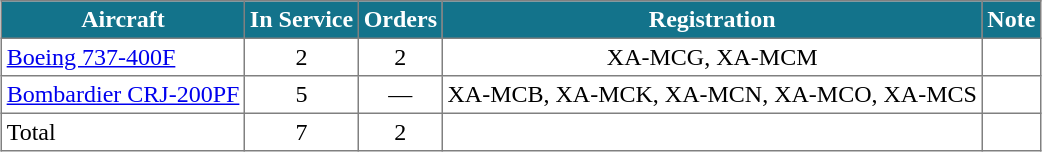<table class="toccolours" border="1" cellpadding="3" style="border-collapse:collapse;margin:auto;text-align:center;">
<tr style="background:#13738b; color:white;">
<th>Aircraft</th>
<th>In Service</th>
<th>Orders</th>
<th>Registration</th>
<th>Note</th>
</tr>
<tr>
<td align="left"><a href='#'>Boeing 737-400F</a></td>
<td>2</td>
<td>2</td>
<td>XA-MCG, XA-MCM</td>
<td></td>
</tr>
<tr>
<td align="left"><a href='#'>Bombardier CRJ-200PF</a></td>
<td>5</td>
<td>—</td>
<td>XA-MCB, XA-MCK, XA-MCN, XA-MCO, XA-MCS</td>
<td></td>
</tr>
<tr>
<td align="left">Total</td>
<td>7</td>
<td>2</td>
<td></td>
<td></td>
</tr>
</table>
